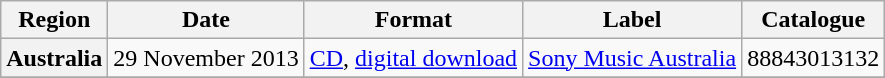<table class="wikitable plainrowheaders">
<tr>
<th scope="col">Region</th>
<th scope="col">Date</th>
<th scope="col">Format</th>
<th scope="col">Label</th>
<th scope="col">Catalogue</th>
</tr>
<tr>
<th scope="row">Australia</th>
<td>29 November 2013</td>
<td><a href='#'>CD</a>, <a href='#'>digital download</a></td>
<td><a href='#'>Sony Music Australia</a></td>
<td>88843013132</td>
</tr>
<tr>
</tr>
</table>
